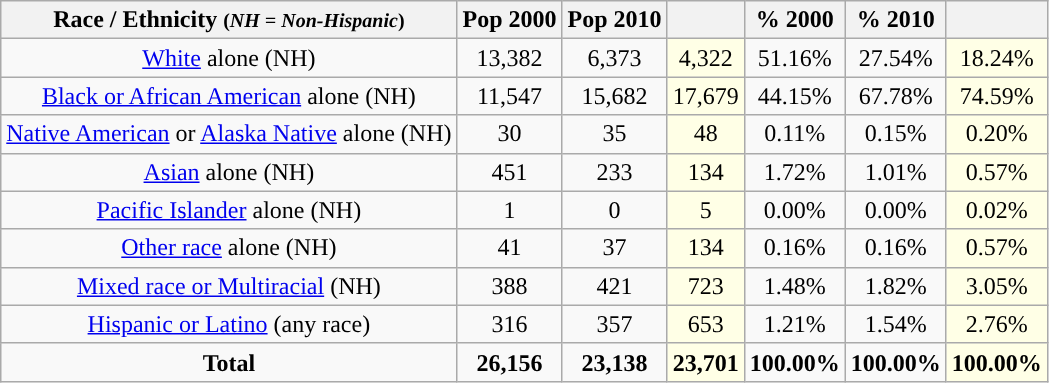<table class="wikitable" style="text-align:center;">
<tr>
<th>Race / Ethnicity <small>(<em>NH = Non-Hispanic</em>)</small></th>
<th>Pop 2000</th>
<th>Pop 2010</th>
<th></th>
<th>% 2000</th>
<th>% 2010</th>
<th></th>
</tr>
<tr>
<td><a href='#'>White</a> alone (NH)</td>
<td>13,382</td>
<td>6,373</td>
<td style='background: #ffffe6;'>4,322</td>
<td>51.16%</td>
<td>27.54%</td>
<td style='background: #ffffe6;'>18.24%</td>
</tr>
<tr>
<td><a href='#'>Black or African American</a> alone (NH)</td>
<td>11,547</td>
<td>15,682</td>
<td style='background: #ffffe6;'>17,679</td>
<td>44.15%</td>
<td>67.78%</td>
<td style='background: #ffffe6;'>74.59%</td>
</tr>
<tr>
<td><a href='#'>Native American</a> or <a href='#'>Alaska Native</a> alone (NH)</td>
<td>30</td>
<td>35</td>
<td style='background: #ffffe6;'>48</td>
<td>0.11%</td>
<td>0.15%</td>
<td style='background: #ffffe6;'>0.20%</td>
</tr>
<tr>
<td><a href='#'>Asian</a> alone (NH)</td>
<td>451</td>
<td>233</td>
<td style='background: #ffffe6;'>134</td>
<td>1.72%</td>
<td>1.01%</td>
<td style='background: #ffffe6;'>0.57%</td>
</tr>
<tr>
<td><a href='#'>Pacific Islander</a> alone (NH)</td>
<td>1</td>
<td>0</td>
<td style='background: #ffffe6;'>5</td>
<td>0.00%</td>
<td>0.00%</td>
<td style='background: #ffffe6;'>0.02%</td>
</tr>
<tr>
<td><a href='#'>Other race</a> alone (NH)</td>
<td>41</td>
<td>37</td>
<td style='background: #ffffe6;'>134</td>
<td>0.16%</td>
<td>0.16%</td>
<td style='background: #ffffe6;'>0.57%</td>
</tr>
<tr>
<td><a href='#'>Mixed race or Multiracial</a> (NH)</td>
<td>388</td>
<td>421</td>
<td style='background: #ffffe6;'>723</td>
<td>1.48%</td>
<td>1.82%</td>
<td style='background: #ffffe6;'>3.05%</td>
</tr>
<tr>
<td><a href='#'>Hispanic or Latino</a> (any race)</td>
<td>316</td>
<td>357</td>
<td style='background: #ffffe6;'>653</td>
<td>1.21%</td>
<td>1.54%</td>
<td style='background: #ffffe6;'>2.76%</td>
</tr>
<tr>
<td><strong>Total</strong></td>
<td><strong>26,156</strong></td>
<td><strong>23,138</strong></td>
<td style='background: #ffffe6;'><strong>23,701</strong></td>
<td><strong>100.00%</strong></td>
<td><strong>100.00%</strong></td>
<td style='background: #ffffe6;'><strong>100.00%</strong></td>
</tr>
</table>
